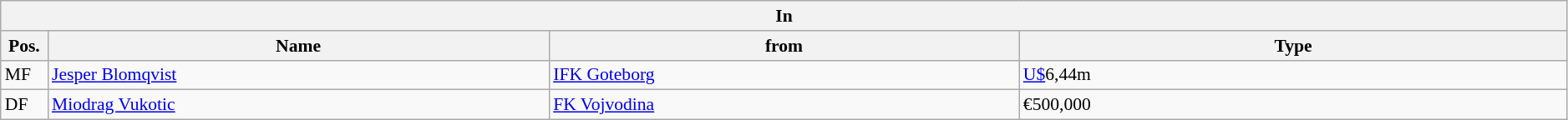<table class="wikitable" style="font-size:90%;width:99%;">
<tr>
<th colspan="4">In</th>
</tr>
<tr>
<th width=3%>Pos.</th>
<th width=32%>Name</th>
<th width=30%>from</th>
<th width=35%>Type</th>
</tr>
<tr>
<td>MF</td>
<td><a href='#'>Jesper Blomqvist</a></td>
<td><a href='#'>IFK Goteborg</a></td>
<td><a href='#'>U$</a>6,44m</td>
</tr>
<tr>
<td>DF</td>
<td><a href='#'>Miodrag Vukotic</a></td>
<td><a href='#'>FK Vojvodina</a></td>
<td>€500,000</td>
</tr>
</table>
